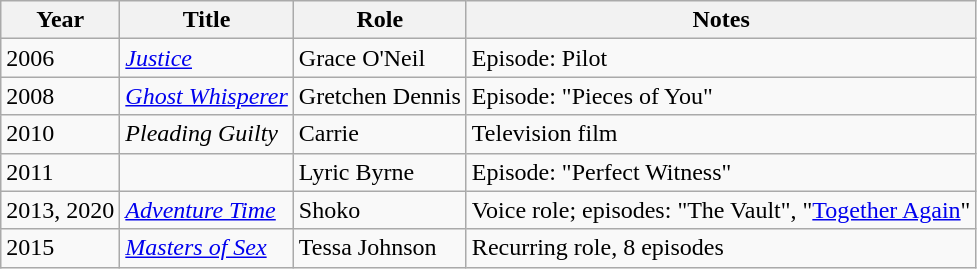<table class="wikitable sortable">
<tr>
<th>Year</th>
<th>Title</th>
<th>Role</th>
<th class="unsortable">Notes</th>
</tr>
<tr>
<td>2006</td>
<td><em><a href='#'>Justice</a></em></td>
<td>Grace O'Neil</td>
<td>Episode: Pilot</td>
</tr>
<tr>
<td>2008</td>
<td><em><a href='#'>Ghost Whisperer</a></em></td>
<td>Gretchen Dennis</td>
<td>Episode: "Pieces of You"</td>
</tr>
<tr>
<td>2010</td>
<td><em>Pleading Guilty</em></td>
<td>Carrie</td>
<td>Television film</td>
</tr>
<tr>
<td>2011</td>
<td><em></em></td>
<td>Lyric Byrne</td>
<td>Episode: "Perfect Witness"</td>
</tr>
<tr>
<td>2013, 2020</td>
<td><em><a href='#'>Adventure Time</a></em></td>
<td>Shoko</td>
<td>Voice role; episodes: "The Vault", "<a href='#'>Together Again</a>"</td>
</tr>
<tr>
<td>2015</td>
<td><em><a href='#'>Masters of Sex</a></em></td>
<td>Tessa Johnson</td>
<td>Recurring role, 8 episodes</td>
</tr>
</table>
